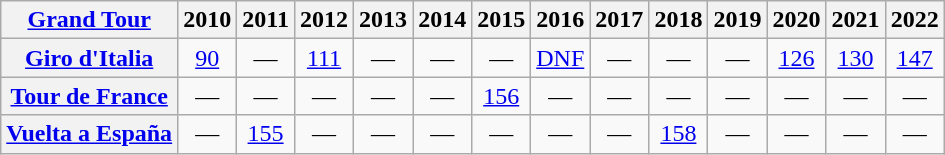<table class="wikitable plainrowheaders">
<tr>
<th scope="col"><a href='#'>Grand Tour</a></th>
<th scope="col">2010</th>
<th scope="col">2011</th>
<th scope="col">2012</th>
<th scope="col">2013</th>
<th scope="col">2014</th>
<th scope="col">2015</th>
<th scope="col">2016</th>
<th scope="col">2017</th>
<th scope="col">2018</th>
<th scope="col">2019</th>
<th scope="col">2020</th>
<th scope="col">2021</th>
<th scope="col">2022</th>
</tr>
<tr style="text-align:center;">
<th scope="row"> <a href='#'>Giro d'Italia</a></th>
<td><a href='#'>90</a></td>
<td>—</td>
<td><a href='#'>111</a></td>
<td>—</td>
<td>—</td>
<td>—</td>
<td><a href='#'>DNF</a></td>
<td>—</td>
<td>—</td>
<td>—</td>
<td><a href='#'>126</a></td>
<td><a href='#'>130</a></td>
<td><a href='#'>147</a></td>
</tr>
<tr style="text-align:center;">
<th scope="row"> <a href='#'>Tour de France</a></th>
<td>—</td>
<td>—</td>
<td>—</td>
<td>—</td>
<td>—</td>
<td><a href='#'>156</a></td>
<td>—</td>
<td>—</td>
<td>—</td>
<td>—</td>
<td>—</td>
<td>—</td>
<td>—</td>
</tr>
<tr style="text-align:center;">
<th scope="row"> <a href='#'>Vuelta a España</a></th>
<td>—</td>
<td><a href='#'>155</a></td>
<td>—</td>
<td>—</td>
<td>—</td>
<td>—</td>
<td>—</td>
<td>—</td>
<td><a href='#'>158</a></td>
<td>—</td>
<td>—</td>
<td>—</td>
<td>—</td>
</tr>
</table>
